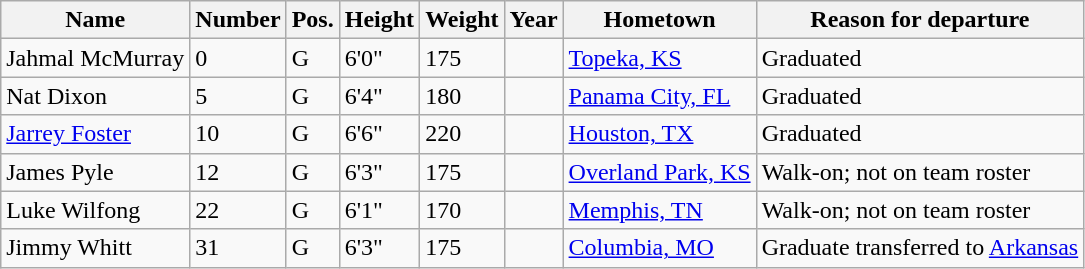<table class="wikitable sortable" border="1">
<tr>
<th>Name</th>
<th>Number</th>
<th>Pos.</th>
<th>Height</th>
<th>Weight</th>
<th>Year</th>
<th>Hometown</th>
<th class="unsortable">Reason for departure</th>
</tr>
<tr>
<td>Jahmal McMurray</td>
<td>0</td>
<td>G</td>
<td>6'0"</td>
<td>175</td>
<td></td>
<td><a href='#'>Topeka, KS</a></td>
<td>Graduated</td>
</tr>
<tr>
<td>Nat Dixon</td>
<td>5</td>
<td>G</td>
<td>6'4"</td>
<td>180</td>
<td></td>
<td><a href='#'>Panama City, FL</a></td>
<td>Graduated</td>
</tr>
<tr>
<td><a href='#'>Jarrey Foster</a></td>
<td>10</td>
<td>G</td>
<td>6'6"</td>
<td>220</td>
<td></td>
<td><a href='#'>Houston, TX</a></td>
<td>Graduated</td>
</tr>
<tr>
<td>James Pyle</td>
<td>12</td>
<td>G</td>
<td>6'3"</td>
<td>175</td>
<td></td>
<td><a href='#'>Overland Park, KS</a></td>
<td>Walk-on; not on team roster</td>
</tr>
<tr>
<td>Luke Wilfong</td>
<td>22</td>
<td>G</td>
<td>6'1"</td>
<td>170</td>
<td></td>
<td><a href='#'>Memphis, TN</a></td>
<td>Walk-on; not on team roster</td>
</tr>
<tr>
<td>Jimmy Whitt</td>
<td>31</td>
<td>G</td>
<td>6'3"</td>
<td>175</td>
<td></td>
<td><a href='#'>Columbia, MO</a></td>
<td>Graduate transferred to <a href='#'>Arkansas</a></td>
</tr>
</table>
